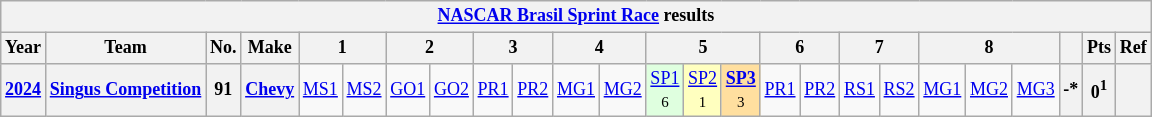<table class="wikitable" style="text-align:center; font-size:75%">
<tr>
<th colspan="25"><a href='#'>NASCAR Brasil Sprint Race</a> results</th>
</tr>
<tr>
<th>Year</th>
<th>Team</th>
<th>No.</th>
<th>Make</th>
<th colspan="2">1</th>
<th colspan="2">2</th>
<th colspan="2">3</th>
<th colspan="2">4</th>
<th colspan="3">5</th>
<th colspan="2">6</th>
<th colspan="2">7</th>
<th colspan="3">8</th>
<th></th>
<th>Pts</th>
<th>Ref</th>
</tr>
<tr>
<th><a href='#'>2024</a></th>
<th><a href='#'>Singus Competition</a></th>
<th>91</th>
<th><a href='#'>Chevy</a></th>
<td><a href='#'>MS1</a></td>
<td><a href='#'>MS2</a></td>
<td><a href='#'>GO1</a></td>
<td><a href='#'>GO2</a></td>
<td><a href='#'>PR1</a></td>
<td><a href='#'>PR2</a></td>
<td><a href='#'>MG1</a></td>
<td><a href='#'>MG2</a></td>
<td style="background:#dfffdf;"><a href='#'>SP1</a><br><small>6</small></td>
<td style="background:#ffffbf;"><a href='#'>SP2</a><br><small>1</small></td>
<td style="background:#ffdf9f;"><a href='#'><strong>SP3</strong></a><br><small>3</small></td>
<td><a href='#'>PR1</a></td>
<td><a href='#'>PR2</a></td>
<td><a href='#'>RS1</a></td>
<td><a href='#'>RS2</a></td>
<td><a href='#'>MG1</a></td>
<td><a href='#'>MG2</a></td>
<td><a href='#'>MG3</a></td>
<th>-*</th>
<th>0<sup>1</sup></th>
<th></th>
</tr>
</table>
